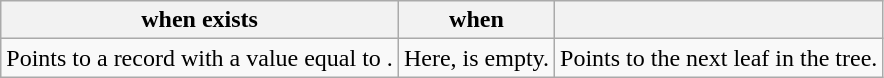<table class="wikitable">
<tr>
<th> when  exists</th>
<th> when </th>
<th></th>
</tr>
<tr>
<td>Points to a record with a value equal to .</td>
<td>Here,  is empty.</td>
<td>Points to the next leaf in the tree.</td>
</tr>
</table>
